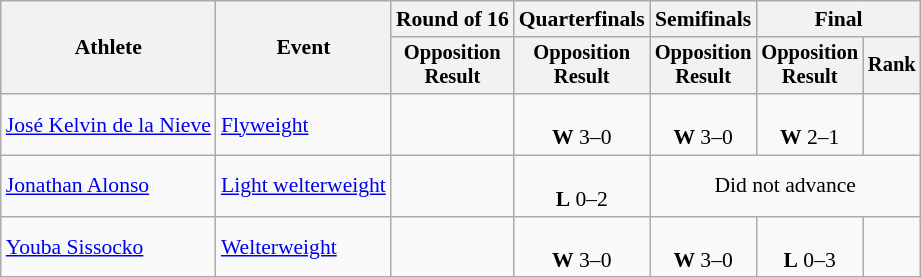<table class="wikitable" style="font-size:90%">
<tr>
<th rowspan=2>Athlete</th>
<th rowspan=2>Event</th>
<th>Round of 16</th>
<th>Quarterfinals</th>
<th>Semifinals</th>
<th colspan=2>Final</th>
</tr>
<tr style="font-size:95%">
<th>Opposition<br>Result</th>
<th>Opposition<br>Result</th>
<th>Opposition<br>Result</th>
<th>Opposition<br>Result</th>
<th>Rank</th>
</tr>
<tr align=center>
<td align=left><a href='#'>José Kelvin de la Nieve</a></td>
<td align=left><a href='#'>Flyweight</a></td>
<td></td>
<td><br><strong>W</strong> 3–0</td>
<td><br><strong>W</strong> 3–0</td>
<td><br><strong>W</strong> 2–1</td>
<td></td>
</tr>
<tr align=center>
<td align=left><a href='#'>Jonathan Alonso</a></td>
<td align=left><a href='#'>Light welterweight</a></td>
<td></td>
<td><br><strong>L</strong> 0–2</td>
<td colspan=3>Did not advance</td>
</tr>
<tr align=center>
<td align=left><a href='#'>Youba Sissocko</a></td>
<td align=left><a href='#'>Welterweight</a></td>
<td></td>
<td><br><strong>W</strong> 3–0</td>
<td><br><strong>W</strong> 3–0</td>
<td><br><strong>L</strong> 0–3</td>
<td></td>
</tr>
</table>
